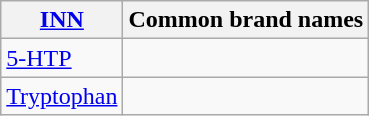<table class="wikitable">
<tr>
<th><a href='#'>INN</a></th>
<th>Common brand names</th>
</tr>
<tr>
<td><a href='#'>5-HTP</a></td>
<td></td>
</tr>
<tr>
<td><a href='#'>Tryptophan</a></td>
<td></td>
</tr>
</table>
